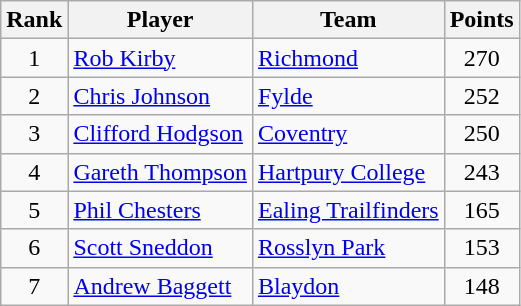<table class="wikitable">
<tr>
<th>Rank</th>
<th>Player</th>
<th>Team</th>
<th>Points</th>
</tr>
<tr>
<td rowspan=1 align=center>1</td>
<td> <a href='#'>Rob Kirby</a></td>
<td><a href='#'>Richmond</a></td>
<td rowspan=1 align=center>270</td>
</tr>
<tr>
<td rowspan=1 align=center>2</td>
<td> <a href='#'>Chris Johnson</a></td>
<td><a href='#'>Fylde</a></td>
<td rowspan=1 align=center>252</td>
</tr>
<tr>
<td rowspan=1 align=center>3</td>
<td> <a href='#'>Clifford Hodgson</a></td>
<td><a href='#'>Coventry</a></td>
<td rowspan=1 align=center>250</td>
</tr>
<tr>
<td rowspan=1 align=center>4</td>
<td> <a href='#'>Gareth Thompson</a></td>
<td><a href='#'>Hartpury College</a></td>
<td rowspan=1 align=center>243</td>
</tr>
<tr>
<td rowspan=1 align=center>5</td>
<td> <a href='#'>Phil Chesters</a></td>
<td><a href='#'>Ealing Trailfinders</a></td>
<td rowspan=1 align=center>165</td>
</tr>
<tr>
<td rowspan=1 align=center>6</td>
<td> <a href='#'>Scott Sneddon</a></td>
<td><a href='#'>Rosslyn Park</a></td>
<td rowspan=1 align=center>153</td>
</tr>
<tr>
<td rowspan=1 align=center>7</td>
<td> <a href='#'>Andrew Baggett</a></td>
<td><a href='#'>Blaydon</a></td>
<td rowspan=1 align=center>148</td>
</tr>
</table>
